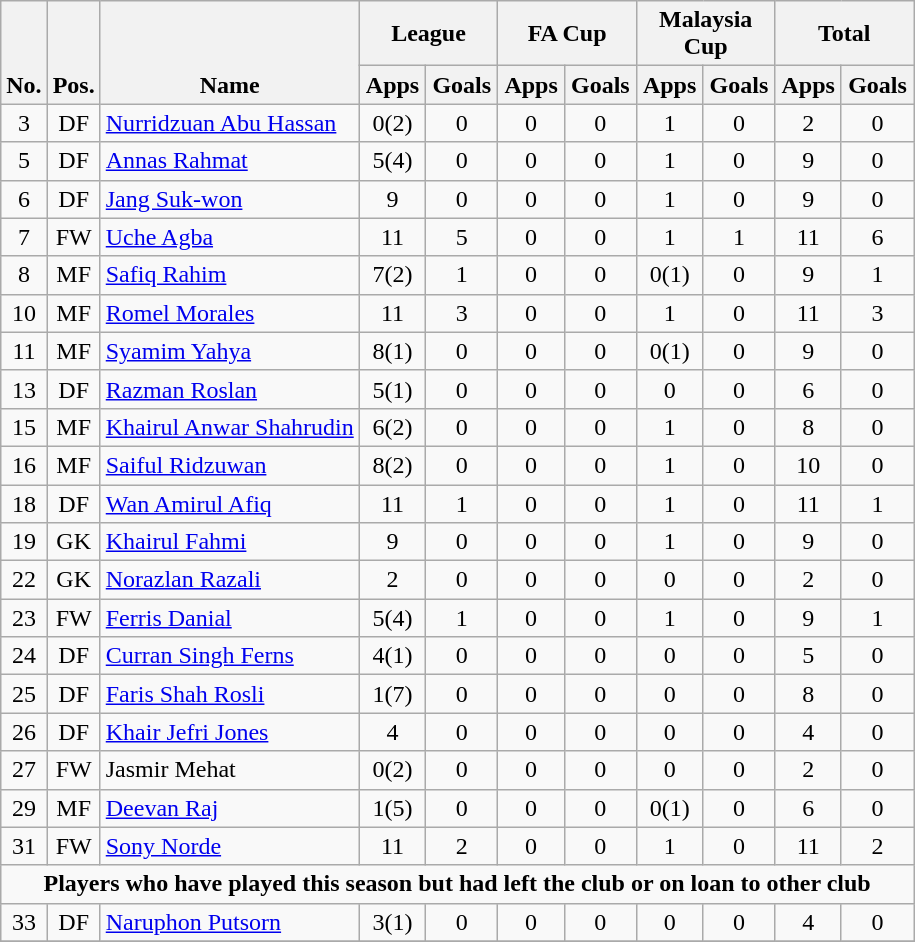<table class="wikitable" style="text-align:center">
<tr>
<th rowspan="2" valign="bottom">No.</th>
<th rowspan="2" valign="bottom">Pos.</th>
<th rowspan="2" valign="bottom">Name</th>
<th colspan="2" width="85">League</th>
<th colspan="2" width="85">FA Cup</th>
<th colspan="2" width="85">Malaysia Cup</th>
<th colspan="2" width="85">Total</th>
</tr>
<tr>
<th>Apps</th>
<th>Goals</th>
<th>Apps</th>
<th>Goals</th>
<th>Apps</th>
<th>Goals</th>
<th>Apps</th>
<th>Goals</th>
</tr>
<tr>
<td>3</td>
<td>DF</td>
<td align="left"> <a href='#'>Nurridzuan Abu Hassan</a></td>
<td>0(2)</td>
<td>0</td>
<td>0</td>
<td>0</td>
<td>1</td>
<td>0</td>
<td>2</td>
<td>0</td>
</tr>
<tr>
<td>5</td>
<td>DF</td>
<td align="left"> <a href='#'>Annas Rahmat</a></td>
<td>5(4)</td>
<td>0</td>
<td>0</td>
<td>0</td>
<td>1</td>
<td>0</td>
<td>9</td>
<td>0</td>
</tr>
<tr>
<td>6</td>
<td>DF</td>
<td align="left"> <a href='#'>Jang Suk-won</a></td>
<td>9</td>
<td>0</td>
<td>0</td>
<td>0</td>
<td>1</td>
<td>0</td>
<td>9</td>
<td>0</td>
</tr>
<tr>
<td>7</td>
<td>FW</td>
<td align="left"> <a href='#'>Uche Agba</a></td>
<td>11</td>
<td>5</td>
<td>0</td>
<td>0</td>
<td>1</td>
<td>1</td>
<td>11</td>
<td>6</td>
</tr>
<tr>
<td>8</td>
<td>MF</td>
<td align="left"> <a href='#'>Safiq Rahim</a></td>
<td>7(2)</td>
<td>1</td>
<td>0</td>
<td>0</td>
<td>0(1)</td>
<td>0</td>
<td>9</td>
<td>1</td>
</tr>
<tr>
<td>10</td>
<td>MF</td>
<td align="left"> <a href='#'>Romel Morales</a></td>
<td>11</td>
<td>3</td>
<td>0</td>
<td>0</td>
<td>1</td>
<td>0</td>
<td>11</td>
<td>3</td>
</tr>
<tr>
<td>11</td>
<td>MF</td>
<td align="left"> <a href='#'>Syamim Yahya</a></td>
<td>8(1)</td>
<td>0</td>
<td>0</td>
<td>0</td>
<td>0(1)</td>
<td>0</td>
<td>9</td>
<td>0</td>
</tr>
<tr>
<td>13</td>
<td>DF</td>
<td align="left"> <a href='#'>Razman Roslan</a></td>
<td>5(1)</td>
<td>0</td>
<td>0</td>
<td>0</td>
<td>0</td>
<td>0</td>
<td>6</td>
<td>0</td>
</tr>
<tr>
<td>15</td>
<td>MF</td>
<td align="left"> <a href='#'>Khairul Anwar Shahrudin</a></td>
<td>6(2)</td>
<td>0</td>
<td>0</td>
<td>0</td>
<td>1</td>
<td>0</td>
<td>8</td>
<td>0</td>
</tr>
<tr>
<td>16</td>
<td>MF</td>
<td align="left"> <a href='#'>Saiful Ridzuwan</a></td>
<td>8(2)</td>
<td>0</td>
<td>0</td>
<td>0</td>
<td>1</td>
<td>0</td>
<td>10</td>
<td>0</td>
</tr>
<tr>
<td>18</td>
<td>DF</td>
<td align="left"> <a href='#'>Wan Amirul Afiq</a></td>
<td>11</td>
<td>1</td>
<td>0</td>
<td>0</td>
<td>1</td>
<td>0</td>
<td>11</td>
<td>1</td>
</tr>
<tr>
<td>19</td>
<td>GK</td>
<td align="left"> <a href='#'>Khairul Fahmi</a></td>
<td>9</td>
<td>0</td>
<td>0</td>
<td>0</td>
<td>1</td>
<td>0</td>
<td>9</td>
<td>0</td>
</tr>
<tr>
<td>22</td>
<td>GK</td>
<td align="left"> <a href='#'>Norazlan Razali</a></td>
<td>2</td>
<td>0</td>
<td>0</td>
<td>0</td>
<td>0</td>
<td>0</td>
<td>2</td>
<td>0</td>
</tr>
<tr>
<td>23</td>
<td>FW</td>
<td align="left"> <a href='#'>Ferris Danial</a></td>
<td>5(4)</td>
<td>1</td>
<td>0</td>
<td>0</td>
<td>1</td>
<td>0</td>
<td>9</td>
<td>1</td>
</tr>
<tr>
<td>24</td>
<td>DF</td>
<td align="left"> <a href='#'>Curran Singh Ferns</a></td>
<td>4(1)</td>
<td>0</td>
<td>0</td>
<td>0</td>
<td>0</td>
<td>0</td>
<td>5</td>
<td>0</td>
</tr>
<tr>
<td>25</td>
<td>DF</td>
<td align="left"> <a href='#'>Faris Shah Rosli</a></td>
<td>1(7)</td>
<td>0</td>
<td>0</td>
<td>0</td>
<td>0</td>
<td>0</td>
<td>8</td>
<td>0</td>
</tr>
<tr>
<td>26</td>
<td>DF</td>
<td align="left"> <a href='#'>Khair Jefri Jones</a></td>
<td>4</td>
<td>0</td>
<td>0</td>
<td>0</td>
<td>0</td>
<td>0</td>
<td>4</td>
<td>0</td>
</tr>
<tr>
<td>27</td>
<td>FW</td>
<td align="left"> Jasmir Mehat</td>
<td>0(2)</td>
<td>0</td>
<td>0</td>
<td>0</td>
<td>0</td>
<td>0</td>
<td>2</td>
<td>0</td>
</tr>
<tr>
<td>29</td>
<td>MF</td>
<td align="left"> <a href='#'>Deevan Raj</a></td>
<td>1(5)</td>
<td>0</td>
<td>0</td>
<td>0</td>
<td>0(1)</td>
<td>0</td>
<td>6</td>
<td>0</td>
</tr>
<tr>
<td>31</td>
<td>FW</td>
<td align="left"> <a href='#'>Sony Norde</a></td>
<td>11</td>
<td>2</td>
<td>0</td>
<td>0</td>
<td>1</td>
<td>0</td>
<td>11</td>
<td>2</td>
</tr>
<tr>
<td colspan="17"><strong>Players who have played this season but had left the club or on loan to other club</strong></td>
</tr>
<tr>
<td>33</td>
<td>DF</td>
<td align="left"> <a href='#'>Naruphon Putsorn</a></td>
<td>3(1)</td>
<td>0</td>
<td>0</td>
<td>0</td>
<td>0</td>
<td>0</td>
<td>4</td>
<td>0</td>
</tr>
<tr>
</tr>
</table>
